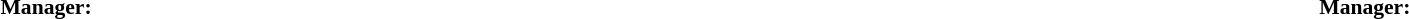<table width="100%">
<tr>
<td valign="top" width="40%"><br><table style="font-size:90%" cellspacing="0" cellpadding="0">
<tr>
<th width=25></th>
<th width=25></th>
</tr>
<tr>
<td colspan=3><strong>Manager:</strong> </td>
</tr>
<tr>
<td colspan=3></td>
</tr>
</table>
</td>
<td valign="top" width="50%"><br><table style="font-size:90%; margin:auto" cellspacing="0" cellpadding="0">
<tr>
<th width=25></th>
<th width=25></th>
</tr>
<tr>
<td colspan=3><strong>Manager:</strong> </td>
</tr>
<tr>
<td colspan=3></td>
</tr>
</table>
</td>
</tr>
</table>
